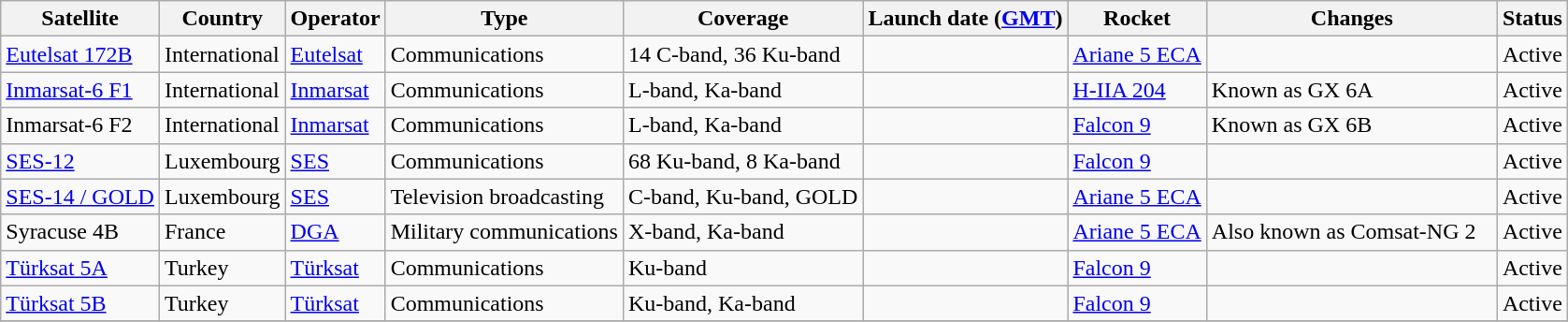<table class="wikitable sortable" border="1"}>
<tr>
<th>Satellite</th>
<th>Country</th>
<th>Operator</th>
<th>Type</th>
<th>Coverage </th>
<th>Launch date  (<a href='#'>GMT</a>) </th>
<th>Rocket</th>
<th width="200pt">Changes</th>
<th>Status </th>
</tr>
<tr>
<td><a href='#'>Eutelsat 172B</a></td>
<td>International</td>
<td><a href='#'>Eutelsat</a></td>
<td>Communications</td>
<td>14 C-band, 36 Ku-band</td>
<td></td>
<td><a href='#'>Ariane 5 ECA</a></td>
<td></td>
<td>Active</td>
</tr>
<tr>
<td><a href='#'>Inmarsat-6 F1</a></td>
<td>International</td>
<td><a href='#'>Inmarsat</a></td>
<td>Communications</td>
<td>L-band, Ka-band</td>
<td></td>
<td><a href='#'>H-IIA 204</a></td>
<td>Known as GX 6A</td>
<td>Active</td>
</tr>
<tr>
<td>Inmarsat-6 F2</td>
<td>International</td>
<td><a href='#'>Inmarsat</a></td>
<td>Communications</td>
<td>L-band, Ka-band</td>
<td></td>
<td><a href='#'>Falcon 9</a></td>
<td>Known as GX 6B</td>
<td>Active</td>
</tr>
<tr>
<td><a href='#'>SES-12</a></td>
<td>Luxembourg</td>
<td><a href='#'>SES</a></td>
<td>Communications</td>
<td>68 Ku-band, 8 Ka-band</td>
<td></td>
<td><a href='#'>Falcon 9</a></td>
<td></td>
<td>Active</td>
</tr>
<tr>
<td><a href='#'>SES-14 / GOLD</a></td>
<td>Luxembourg</td>
<td><a href='#'>SES</a></td>
<td>Television broadcasting</td>
<td>C-band, Ku-band, GOLD</td>
<td></td>
<td><a href='#'>Ariane 5 ECA</a></td>
<td></td>
<td>Active</td>
</tr>
<tr>
<td>Syracuse 4B</td>
<td>France</td>
<td><a href='#'>DGA</a></td>
<td>Military communications</td>
<td>X-band, Ka-band</td>
<td></td>
<td><a href='#'>Ariane 5 ECA</a></td>
<td>Also known as Comsat-NG 2</td>
<td>Active</td>
</tr>
<tr>
<td><a href='#'>Türksat 5A</a></td>
<td>Turkey</td>
<td><a href='#'>Türksat</a></td>
<td>Communications</td>
<td>Ku-band</td>
<td></td>
<td><a href='#'>Falcon 9</a></td>
<td></td>
<td>Active</td>
</tr>
<tr>
<td><a href='#'>Türksat 5B</a></td>
<td>Turkey</td>
<td><a href='#'>Türksat</a></td>
<td>Communications</td>
<td>Ku-band, Ka-band</td>
<td></td>
<td><a href='#'>Falcon 9</a></td>
<td></td>
<td>Active</td>
</tr>
<tr>
</tr>
</table>
